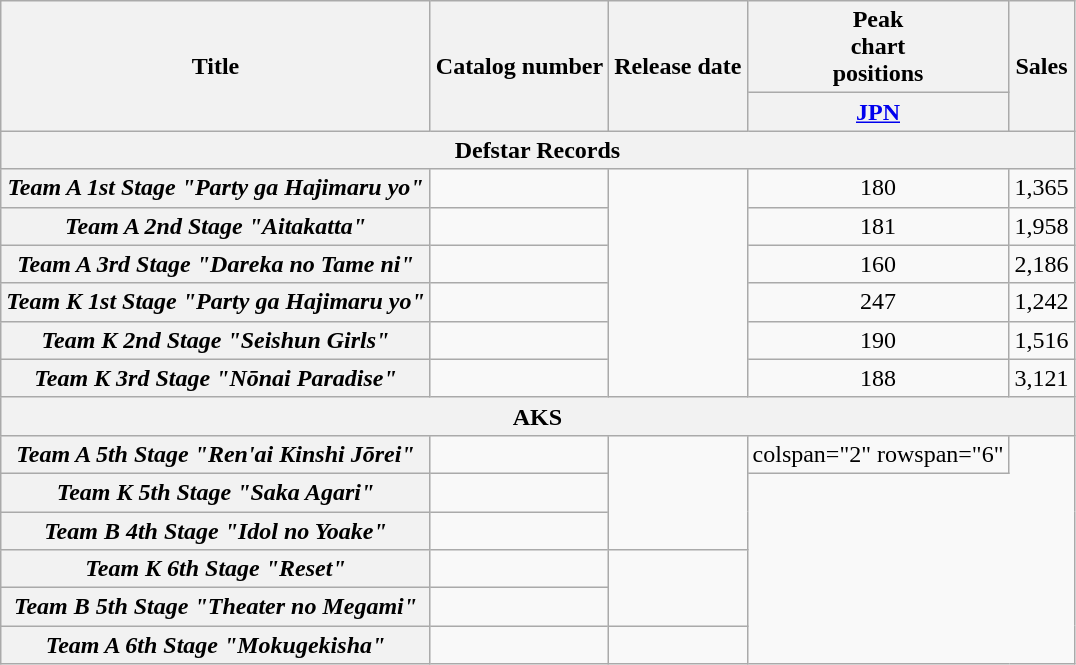<table class="wikitable plainrowheaders" style="text-align:center;">
<tr>
<th rowspan="2">Title</th>
<th rowspan="2">Catalog number</th>
<th rowspan="2">Release date</th>
<th>Peak<br>chart<br>positions</th>
<th rowspan="2">Sales</th>
</tr>
<tr>
<th><a href='#'>JPN</a></th>
</tr>
<tr>
<th colspan="5">Defstar Records</th>
</tr>
<tr>
<th scope="row"><em>Team A 1st Stage "Party ga Hajimaru yo"</em><br></th>
<td></td>
<td rowspan="6"></td>
<td>180</td>
<td style="text-align:right;">1,365</td>
</tr>
<tr>
<th scope="row"><em>Team A 2nd Stage "Aitakatta"</em><br></th>
<td></td>
<td>181</td>
<td style="text-align:right;">1,958</td>
</tr>
<tr>
<th scope="row"><em>Team A 3rd Stage "Dareka no Tame ni"</em><br></th>
<td></td>
<td>160</td>
<td style="text-align:right;">2,186</td>
</tr>
<tr>
<th scope="row"><em>Team K 1st Stage "Party ga Hajimaru yo"</em><br></th>
<td></td>
<td>247</td>
<td style="text-align:right;">1,242</td>
</tr>
<tr>
<th scope="row"><em>Team K 2nd Stage "Seishun Girls"</em><br></th>
<td></td>
<td>190</td>
<td style="text-align:right;">1,516</td>
</tr>
<tr>
<th scope="row"><em>Team K 3rd Stage "Nōnai Paradise"</em><br></th>
<td></td>
<td>188</td>
<td style="text-align:right;">3,121</td>
</tr>
<tr>
<th colspan="5">AKS</th>
</tr>
<tr>
<th scope="row"><em>Team A 5th Stage "Ren'ai Kinshi Jōrei"</em><br></th>
<td></td>
<td rowspan="3"></td>
<td>colspan="2" rowspan="6" </td>
</tr>
<tr>
<th scope="row"><em>Team K 5th Stage "Saka Agari"</em><br></th>
<td></td>
</tr>
<tr>
<th scope="row"><em>Team B 4th Stage "Idol no Yoake"</em><br></th>
<td></td>
</tr>
<tr>
<th scope="row"><em>Team K 6th Stage "Reset"</em><br></th>
<td></td>
<td rowspan="2"></td>
</tr>
<tr>
<th scope="row"><em>Team B 5th Stage "Theater no Megami"</em><br></th>
<td></td>
</tr>
<tr>
<th scope="row"><em>Team A 6th Stage "Mokugekisha"</em><br></th>
<td></td>
<td></td>
</tr>
</table>
